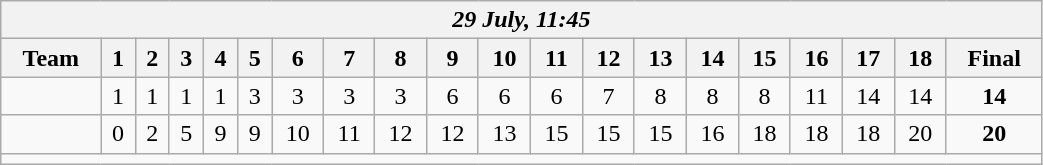<table class=wikitable style="text-align:center; width: 55%">
<tr>
<th colspan=20><em>29 July, 11:45</em></th>
</tr>
<tr>
<th>Team</th>
<th>1</th>
<th>2</th>
<th>3</th>
<th>4</th>
<th>5</th>
<th>6</th>
<th>7</th>
<th>8</th>
<th>9</th>
<th>10</th>
<th>11</th>
<th>12</th>
<th>13</th>
<th>14</th>
<th>15</th>
<th>16</th>
<th>17</th>
<th>18</th>
<th>Final</th>
</tr>
<tr>
<td align=left></td>
<td>1</td>
<td>1</td>
<td>1</td>
<td>1</td>
<td>3</td>
<td>3</td>
<td>3</td>
<td>3</td>
<td>6</td>
<td>6</td>
<td>6</td>
<td>7</td>
<td>8</td>
<td>8</td>
<td>8</td>
<td>11</td>
<td>14</td>
<td>14</td>
<td><strong>14</strong></td>
</tr>
<tr>
<td align=left><strong></strong></td>
<td>0</td>
<td>2</td>
<td>5</td>
<td>9</td>
<td>9</td>
<td>10</td>
<td>11</td>
<td>12</td>
<td>12</td>
<td>13</td>
<td>15</td>
<td>15</td>
<td>15</td>
<td>16</td>
<td>18</td>
<td>18</td>
<td>18</td>
<td>20</td>
<td><strong>20</strong></td>
</tr>
<tr>
<td colspan=20></td>
</tr>
</table>
